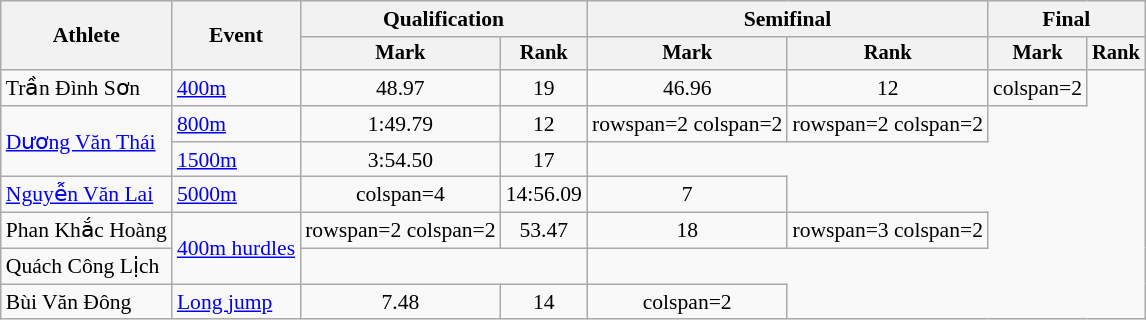<table class=wikitable style=font-size:90%;text-align:center>
<tr>
<th rowspan=2>Athlete</th>
<th rowspan=2>Event</th>
<th colspan=2>Qualification</th>
<th colspan=2>Semifinal</th>
<th colspan=2>Final</th>
</tr>
<tr style="font-size:95%">
<th>Mark</th>
<th>Rank</th>
<th>Mark</th>
<th>Rank</th>
<th>Mark</th>
<th>Rank</th>
</tr>
<tr>
<td align=left>Trần Đình Sơn</td>
<td align=left><a href='#'>400m</a></td>
<td>48.97 </td>
<td>19</td>
<td>46.96</td>
<td>12</td>
<td>colspan=2</td>
</tr>
<tr>
<td rowspan=2 align=left><a href='#'>Dương Văn Thái</a></td>
<td align=left><a href='#'>800m</a></td>
<td>1:49.79</td>
<td>12</td>
<td>rowspan=2 colspan=2</td>
<td>rowspan=2 colspan=2</td>
</tr>
<tr>
<td align=left><a href='#'>1500m</a></td>
<td>3:54.50</td>
<td>17</td>
</tr>
<tr>
<td align=left><a href='#'>Nguyễn Văn Lai</a></td>
<td align=left><a href='#'>5000m</a></td>
<td>colspan=4</td>
<td>14:56.09</td>
<td>7</td>
</tr>
<tr>
<td align=left>Phan Khắc Hoàng</td>
<td rowspan=2 align=left><a href='#'>400m hurdles</a></td>
<td>rowspan=2 colspan=2</td>
<td>53.47</td>
<td>18</td>
<td>rowspan=3 colspan=2</td>
</tr>
<tr>
<td align=left>Quách Công Lịch</td>
<td colspan=2></td>
</tr>
<tr>
<td align=left>Bùi Văn Đông</td>
<td align=left><a href='#'>Long jump</a></td>
<td>7.48</td>
<td>14</td>
<td>colspan=2</td>
</tr>
</table>
